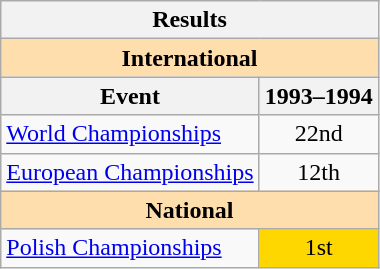<table class="wikitable" style="text-align:center">
<tr>
<th colspan=2 align=center><strong>Results</strong></th>
</tr>
<tr>
<th style="background-color: #ffdead; " colspan=2 align=center><strong>International</strong></th>
</tr>
<tr>
<th>Event</th>
<th>1993–1994</th>
</tr>
<tr>
<td align=left><a href='#'>World Championships</a></td>
<td>22nd</td>
</tr>
<tr>
<td align=left><a href='#'>European Championships</a></td>
<td>12th</td>
</tr>
<tr>
<th style="background-color: #ffdead; " colspan=2 align=center><strong>National</strong></th>
</tr>
<tr>
<td align=left><a href='#'>Polish Championships</a></td>
<td bgcolor=gold>1st</td>
</tr>
</table>
